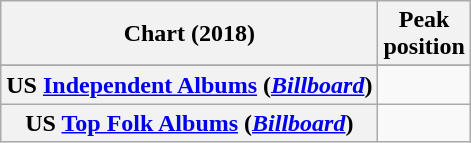<table class="wikitable plainrowheaders">
<tr>
<th>Chart (2018)</th>
<th>Peak<br>position</th>
</tr>
<tr>
</tr>
<tr>
</tr>
<tr>
</tr>
<tr>
</tr>
<tr>
</tr>
<tr>
<th scope="row">US <a href='#'>Independent Albums</a> (<em><a href='#'>Billboard</a></em>)</th>
<td></td>
</tr>
<tr>
<th scope="row">US <a href='#'>Top Folk Albums</a> (<em><a href='#'>Billboard</a></em>)</th>
<td></td>
</tr>
</table>
